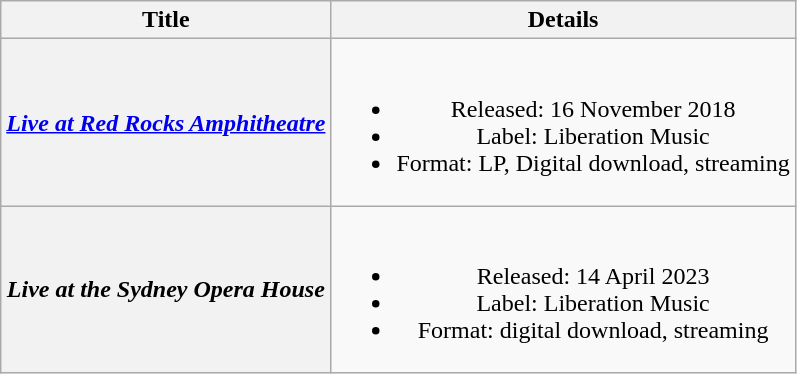<table class="wikitable plainrowheaders" style="text-align:center;">
<tr>
<th scope="col">Title</th>
<th scope="col">Details</th>
</tr>
<tr>
<th scope="row"><em><a href='#'>Live at Red Rocks Amphitheatre</a></em></th>
<td><br><ul><li>Released: 16 November 2018</li><li>Label: Liberation Music</li><li>Format: LP, Digital download, streaming</li></ul></td>
</tr>
<tr>
<th scope="row"><em>Live at the Sydney Opera House</em></th>
<td><br><ul><li>Released: 14 April 2023</li><li>Label: Liberation Music</li><li>Format: digital download, streaming</li></ul></td>
</tr>
</table>
